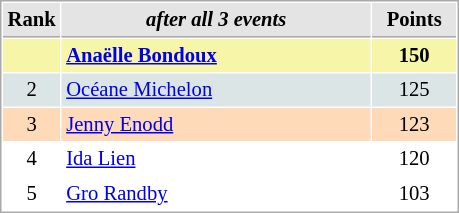<table cellspacing="1" cellpadding="3" style="border:1px solid #AAAAAA;font-size:86%">
<tr style="background-color: #E4E4E4;">
<th style="border-bottom:1px solid #AAAAAA; width: 10px;">Rank</th>
<th style="border-bottom:1px solid #AAAAAA; width: 200px;"><em>after all 3 events</em></th>
<th style="border-bottom:1px solid #AAAAAA; width: 50px;">Points</th>
</tr>
<tr style="background:#f7f6a8;">
<td align=center></td>
<td> <strong><a href='#'>Anaëlle Bondoux</a></strong></td>
<td align=center><strong>150</strong></td>
</tr>
<tr style="background:#dce5e5;">
<td align=center>2</td>
<td> <a href='#'>Océane Michelon</a></td>
<td align=center>125</td>
</tr>
<tr style="background:#ffdab9;">
<td align=center>3</td>
<td> <a href='#'>Jenny Enodd</a></td>
<td align=center>123</td>
</tr>
<tr>
<td align=center>4</td>
<td> <a href='#'>Ida Lien</a></td>
<td align=center>120</td>
</tr>
<tr>
<td align=center>5</td>
<td> <a href='#'>Gro Randby</a></td>
<td align=center>103</td>
</tr>
</table>
